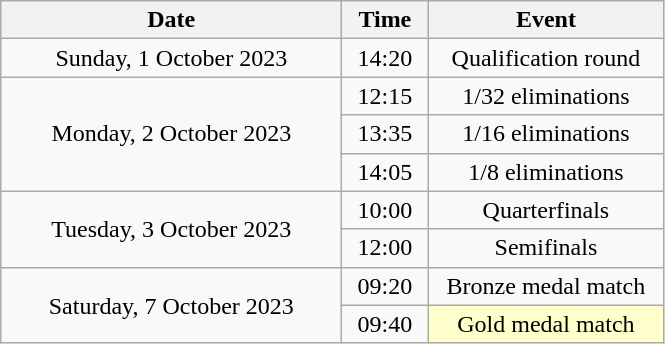<table class = "wikitable" style="text-align:center;">
<tr>
<th width="220">Date</th>
<th width="50">Time</th>
<th width="150">Event</th>
</tr>
<tr>
<td>Sunday, 1 October 2023</td>
<td>14:20</td>
<td>Qualification round</td>
</tr>
<tr>
<td rowspan="3">Monday, 2 October 2023</td>
<td>12:15</td>
<td>1/32 eliminations</td>
</tr>
<tr>
<td>13:35</td>
<td>1/16 eliminations</td>
</tr>
<tr>
<td>14:05</td>
<td>1/8 eliminations</td>
</tr>
<tr>
<td rowspan="2">Tuesday, 3 October 2023</td>
<td>10:00</td>
<td>Quarterfinals</td>
</tr>
<tr>
<td>12:00</td>
<td>Semifinals</td>
</tr>
<tr>
<td rowspan="2">Saturday, 7 October 2023</td>
<td>09:20</td>
<td>Bronze medal match</td>
</tr>
<tr>
<td>09:40</td>
<td bgcolor=ffffcc>Gold medal match</td>
</tr>
</table>
